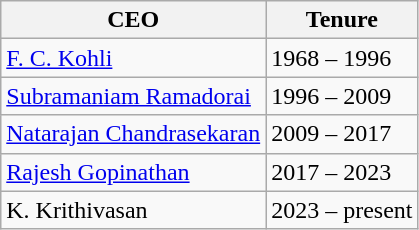<table class="wikitable">
<tr>
<th>CEO</th>
<th>Tenure</th>
</tr>
<tr>
<td><a href='#'>F. C. Kohli</a></td>
<td>1968 – 1996</td>
</tr>
<tr>
<td><a href='#'>Subramaniam Ramadorai</a></td>
<td>1996 – 2009</td>
</tr>
<tr>
<td><a href='#'>Natarajan Chandrasekaran</a></td>
<td>2009 – 2017</td>
</tr>
<tr>
<td><a href='#'>Rajesh Gopinathan</a></td>
<td>2017 – 2023</td>
</tr>
<tr>
<td>K. Krithivasan</td>
<td>2023 – present</td>
</tr>
</table>
